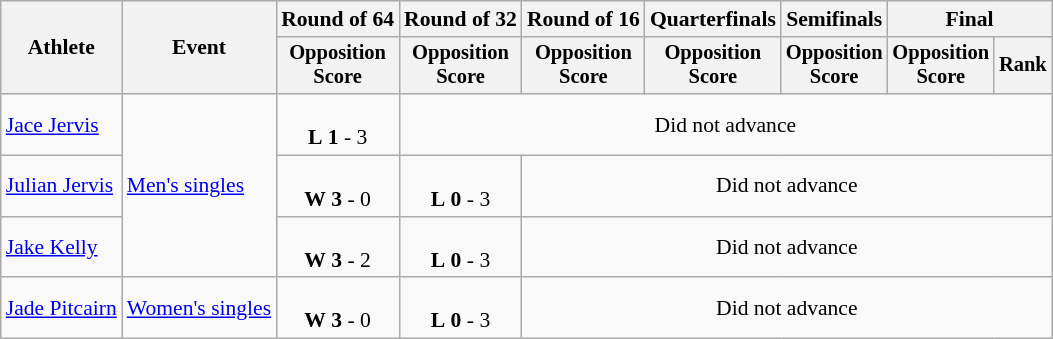<table class=wikitable style=font-size:90%;text-align:center>
<tr>
<th rowspan=2>Athlete</th>
<th rowspan=2>Event</th>
<th>Round of 64</th>
<th>Round of 32</th>
<th>Round of 16</th>
<th>Quarterfinals</th>
<th>Semifinals</th>
<th colspan=2>Final</th>
</tr>
<tr style=font-size:95%>
<th>Opposition<br>Score</th>
<th>Opposition<br>Score</th>
<th>Opposition<br>Score</th>
<th>Opposition<br>Score</th>
<th>Opposition<br>Score</th>
<th>Opposition<br>Score</th>
<th>Rank</th>
</tr>
<tr>
<td align=left><a href='#'>Jace Jervis</a></td>
<td align=left rowspan=3><a href='#'>Men's singles</a></td>
<td><br><strong>L</strong> <strong>1</strong> - 3</td>
<td colspan=6>Did not advance</td>
</tr>
<tr>
<td align=left><a href='#'>Julian Jervis</a></td>
<td><br><strong>W</strong> <strong>3</strong> - 0</td>
<td><br><strong>L</strong> <strong>0</strong> - 3</td>
<td colspan=5>Did not advance</td>
</tr>
<tr>
<td align=left><a href='#'>Jake Kelly</a></td>
<td><br><strong>W</strong> <strong>3</strong> - 2</td>
<td><br><strong>L</strong> <strong>0</strong> - 3</td>
<td colspan=5>Did not advance</td>
</tr>
<tr>
<td align=left><a href='#'>Jade Pitcairn</a></td>
<td align=left><a href='#'>Women's singles</a></td>
<td><br><strong>W</strong> <strong>3</strong> - 0</td>
<td><br><strong>L</strong> <strong>0</strong> - 3</td>
<td colspan=5>Did not advance</td>
</tr>
</table>
